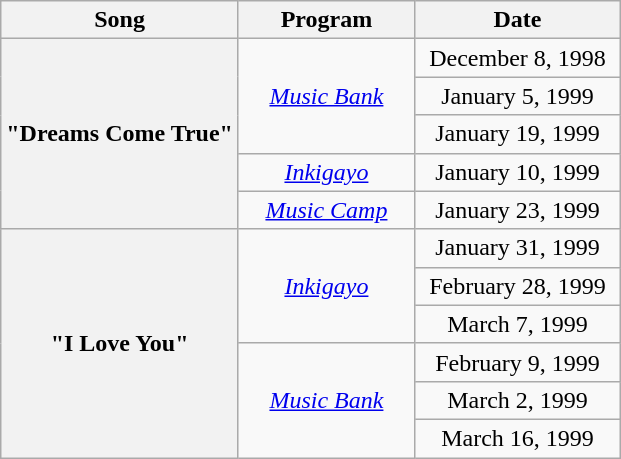<table class="wikitable plainrowheaders sortable" style="text-align:center">
<tr>
<th>Song</th>
<th width="110">Program</th>
<th width="130">Date</th>
</tr>
<tr>
<th scope="row" rowspan="5">"Dreams Come True"</th>
<td rowspan="3"><em><a href='#'>Music Bank</a></em></td>
<td>December 8, 1998</td>
</tr>
<tr>
<td>January 5, 1999</td>
</tr>
<tr>
<td>January 19, 1999</td>
</tr>
<tr>
<td><em><a href='#'>Inkigayo</a></em></td>
<td>January 10, 1999</td>
</tr>
<tr>
<td><em><a href='#'>Music Camp</a></em></td>
<td>January 23, 1999</td>
</tr>
<tr>
<th scope="row" rowspan="6">"I Love You"</th>
<td rowspan="3"><em><a href='#'>Inkigayo</a></em></td>
<td>January 31, 1999</td>
</tr>
<tr>
<td>February 28, 1999</td>
</tr>
<tr>
<td>March 7, 1999</td>
</tr>
<tr>
<td rowspan="3"><em><a href='#'>Music Bank</a></em></td>
<td>February 9, 1999</td>
</tr>
<tr>
<td>March 2, 1999</td>
</tr>
<tr>
<td>March 16, 1999</td>
</tr>
</table>
